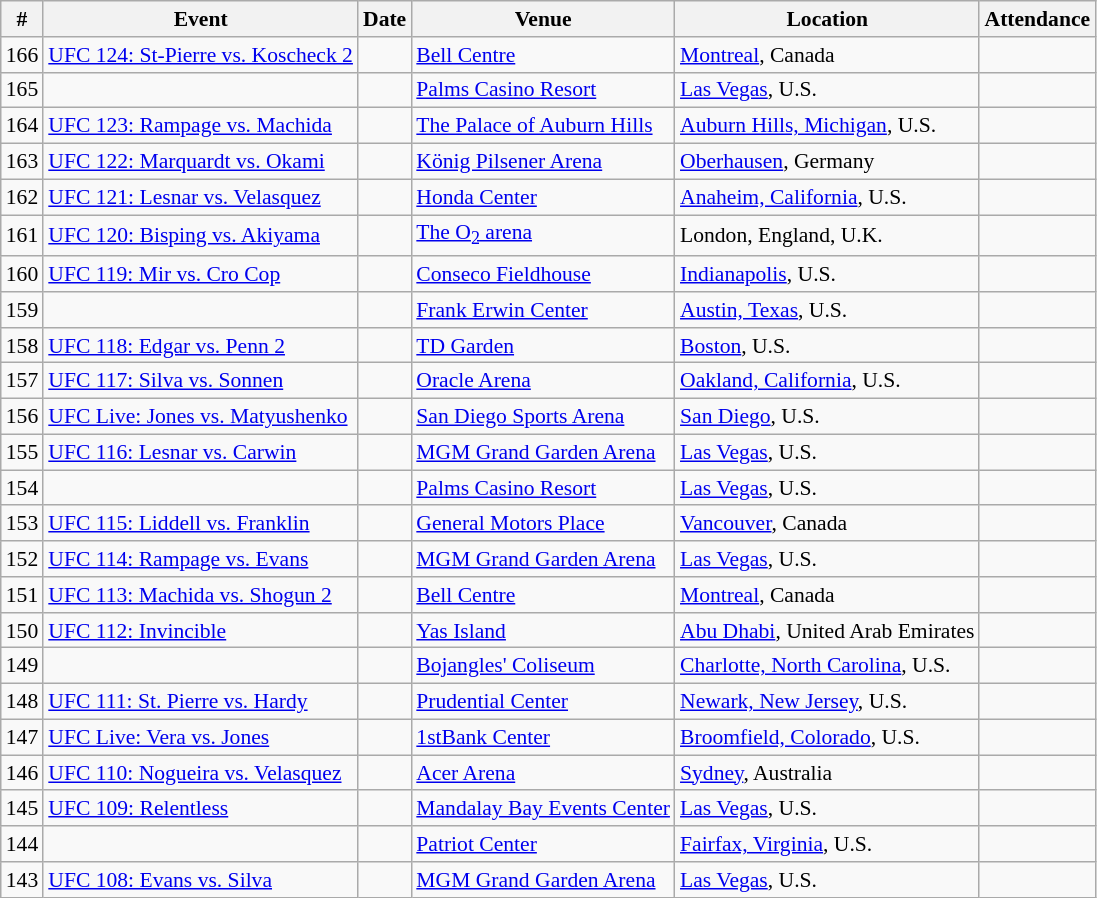<table class="sortable wikitable succession-box" style="font-size:90%;">
<tr>
<th scope="col">#</th>
<th scope="col">Event</th>
<th scope="col">Date</th>
<th scope="col">Venue</th>
<th scope="col">Location</th>
<th scope="col">Attendance</th>
</tr>
<tr>
<td>166</td>
<td><a href='#'>UFC 124: St-Pierre vs. Koscheck 2</a></td>
<td></td>
<td><a href='#'>Bell Centre</a></td>
<td><a href='#'>Montreal</a>, Canada</td>
<td></td>
</tr>
<tr>
<td>165</td>
<td></td>
<td></td>
<td><a href='#'>Palms Casino Resort</a></td>
<td><a href='#'>Las Vegas</a>, U.S.</td>
<td></td>
</tr>
<tr>
<td>164</td>
<td><a href='#'>UFC 123: Rampage vs. Machida</a></td>
<td></td>
<td><a href='#'>The Palace of Auburn Hills</a></td>
<td><a href='#'>Auburn Hills, Michigan</a>, U.S.</td>
<td></td>
</tr>
<tr>
<td>163</td>
<td><a href='#'>UFC 122: Marquardt vs. Okami</a></td>
<td></td>
<td><a href='#'>König Pilsener Arena</a></td>
<td><a href='#'>Oberhausen</a>, Germany</td>
<td></td>
</tr>
<tr>
<td>162</td>
<td><a href='#'>UFC 121: Lesnar vs. Velasquez</a></td>
<td></td>
<td><a href='#'>Honda Center</a></td>
<td><a href='#'>Anaheim, California</a>, U.S.</td>
<td></td>
</tr>
<tr>
<td>161</td>
<td><a href='#'>UFC 120: Bisping vs. Akiyama</a></td>
<td></td>
<td><a href='#'>The O<sub>2</sub> arena</a></td>
<td>London, England, U.K.</td>
<td></td>
</tr>
<tr>
<td>160</td>
<td><a href='#'>UFC 119: Mir vs. Cro Cop</a></td>
<td></td>
<td><a href='#'>Conseco Fieldhouse</a></td>
<td><a href='#'>Indianapolis</a>, U.S.</td>
<td></td>
</tr>
<tr>
<td>159</td>
<td></td>
<td></td>
<td><a href='#'>Frank Erwin Center</a></td>
<td><a href='#'>Austin, Texas</a>, U.S.</td>
<td></td>
</tr>
<tr>
<td>158</td>
<td><a href='#'>UFC 118: Edgar vs. Penn 2</a></td>
<td></td>
<td><a href='#'>TD Garden</a></td>
<td><a href='#'>Boston</a>, U.S.</td>
<td></td>
</tr>
<tr>
<td>157</td>
<td><a href='#'>UFC 117: Silva vs. Sonnen</a></td>
<td></td>
<td><a href='#'>Oracle Arena</a></td>
<td><a href='#'>Oakland, California</a>, U.S.</td>
<td></td>
</tr>
<tr>
<td>156</td>
<td><a href='#'>UFC Live: Jones vs. Matyushenko</a></td>
<td></td>
<td><a href='#'>San Diego Sports Arena</a></td>
<td><a href='#'>San Diego</a>, U.S.</td>
<td></td>
</tr>
<tr>
<td>155</td>
<td><a href='#'>UFC 116: Lesnar vs. Carwin</a></td>
<td></td>
<td><a href='#'>MGM Grand Garden Arena</a></td>
<td><a href='#'>Las Vegas</a>, U.S.</td>
<td></td>
</tr>
<tr>
<td>154</td>
<td></td>
<td></td>
<td><a href='#'>Palms Casino Resort</a></td>
<td><a href='#'>Las Vegas</a>, U.S.</td>
<td></td>
</tr>
<tr>
<td>153</td>
<td><a href='#'>UFC 115: Liddell vs. Franklin</a></td>
<td></td>
<td><a href='#'>General Motors Place</a></td>
<td><a href='#'>Vancouver</a>, Canada</td>
<td></td>
</tr>
<tr>
<td>152</td>
<td><a href='#'>UFC 114: Rampage vs. Evans</a></td>
<td></td>
<td><a href='#'>MGM Grand Garden Arena</a></td>
<td><a href='#'>Las Vegas</a>, U.S.</td>
<td></td>
</tr>
<tr>
<td>151</td>
<td><a href='#'>UFC 113: Machida vs. Shogun 2</a></td>
<td></td>
<td><a href='#'>Bell Centre</a></td>
<td><a href='#'>Montreal</a>, Canada</td>
<td></td>
</tr>
<tr>
<td>150</td>
<td><a href='#'>UFC 112: Invincible</a></td>
<td></td>
<td><a href='#'>Yas Island</a></td>
<td><a href='#'>Abu Dhabi</a>, United Arab Emirates</td>
<td></td>
</tr>
<tr>
<td>149</td>
<td></td>
<td></td>
<td><a href='#'>Bojangles' Coliseum</a></td>
<td><a href='#'>Charlotte, North Carolina</a>, U.S.</td>
<td></td>
</tr>
<tr>
<td>148</td>
<td><a href='#'>UFC 111: St. Pierre vs. Hardy</a></td>
<td></td>
<td><a href='#'>Prudential Center</a></td>
<td><a href='#'>Newark, New Jersey</a>, U.S.</td>
<td></td>
</tr>
<tr>
<td>147</td>
<td><a href='#'>UFC Live: Vera vs. Jones</a></td>
<td></td>
<td><a href='#'>1stBank Center</a></td>
<td><a href='#'>Broomfield, Colorado</a>, U.S.</td>
<td></td>
</tr>
<tr>
<td>146</td>
<td><a href='#'>UFC 110: Nogueira vs. Velasquez</a></td>
<td></td>
<td><a href='#'>Acer Arena</a></td>
<td><a href='#'>Sydney</a>, Australia</td>
<td></td>
</tr>
<tr>
<td>145</td>
<td><a href='#'>UFC 109: Relentless</a></td>
<td></td>
<td><a href='#'>Mandalay Bay Events Center</a></td>
<td><a href='#'>Las Vegas</a>, U.S.</td>
<td></td>
</tr>
<tr>
<td>144</td>
<td></td>
<td></td>
<td><a href='#'>Patriot Center</a></td>
<td><a href='#'>Fairfax, Virginia</a>, U.S.</td>
<td></td>
</tr>
<tr>
<td>143</td>
<td><a href='#'>UFC 108: Evans vs. Silva</a></td>
<td></td>
<td><a href='#'>MGM Grand Garden Arena</a></td>
<td><a href='#'>Las Vegas</a>, U.S.</td>
<td></td>
</tr>
</table>
